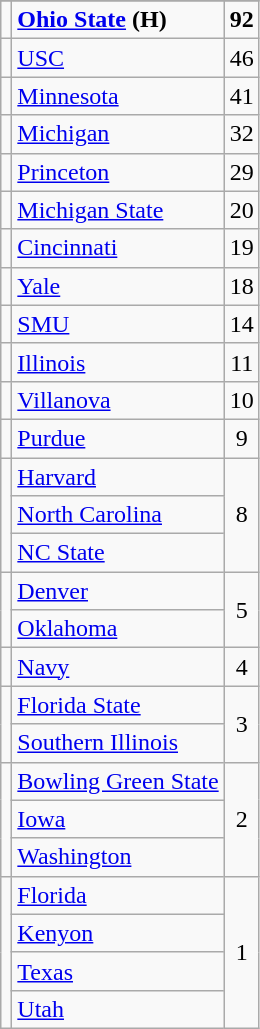<table class="wikitable sortable" style="text-align:center">
<tr>
</tr>
<tr>
<td></td>
<td align=left><strong><a href='#'>Ohio State</a></strong> <strong>(H)</strong></td>
<td><strong>92</strong></td>
</tr>
<tr>
<td></td>
<td align=left><a href='#'>USC</a></td>
<td>46</td>
</tr>
<tr>
<td></td>
<td align=left><a href='#'>Minnesota</a></td>
<td>41</td>
</tr>
<tr>
<td></td>
<td align=left><a href='#'>Michigan</a></td>
<td>32</td>
</tr>
<tr>
<td></td>
<td align=left><a href='#'>Princeton</a></td>
<td>29</td>
</tr>
<tr>
<td></td>
<td align=left><a href='#'>Michigan State</a></td>
<td>20</td>
</tr>
<tr>
<td></td>
<td align=left><a href='#'>Cincinnati</a></td>
<td>19</td>
</tr>
<tr>
<td></td>
<td align=left><a href='#'>Yale</a></td>
<td>18</td>
</tr>
<tr>
<td></td>
<td align=left><a href='#'>SMU</a></td>
<td>14</td>
</tr>
<tr>
<td></td>
<td align=left><a href='#'>Illinois</a></td>
<td>11</td>
</tr>
<tr>
<td></td>
<td align=left><a href='#'>Villanova</a></td>
<td>10</td>
</tr>
<tr>
<td></td>
<td align=left><a href='#'>Purdue</a></td>
<td>9</td>
</tr>
<tr>
<td rowspan=3></td>
<td align=left><a href='#'>Harvard</a></td>
<td rowspan=3>8</td>
</tr>
<tr>
<td align=left><a href='#'>North Carolina</a></td>
</tr>
<tr>
<td align=left><a href='#'>NC State</a></td>
</tr>
<tr>
<td rowspan=2></td>
<td align=left><a href='#'>Denver</a></td>
<td rowspan=2>5</td>
</tr>
<tr>
<td align=left><a href='#'>Oklahoma</a></td>
</tr>
<tr>
<td></td>
<td align=left><a href='#'>Navy</a></td>
<td>4</td>
</tr>
<tr>
<td rowspan=2></td>
<td align=left><a href='#'>Florida State</a></td>
<td rowspan=2>3</td>
</tr>
<tr>
<td align=left><a href='#'>Southern Illinois</a></td>
</tr>
<tr>
<td rowspan=3></td>
<td align=left><a href='#'>Bowling Green State</a></td>
<td rowspan=3>2</td>
</tr>
<tr>
<td align=left><a href='#'>Iowa</a></td>
</tr>
<tr>
<td align=left><a href='#'>Washington</a></td>
</tr>
<tr>
<td rowspan=4></td>
<td align=left><a href='#'>Florida</a></td>
<td rowspan=4>1</td>
</tr>
<tr>
<td align=left><a href='#'>Kenyon</a></td>
</tr>
<tr>
<td align=left><a href='#'>Texas</a></td>
</tr>
<tr>
<td align=left><a href='#'>Utah</a></td>
</tr>
</table>
